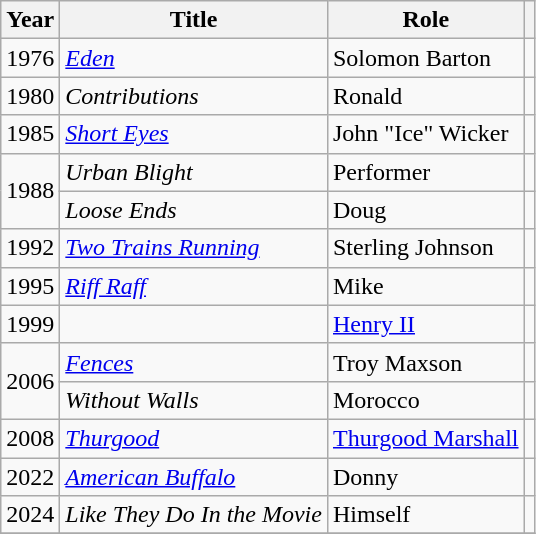<table class="wikitable sortable plainrowheaders">
<tr>
<th scope="col">Year</th>
<th scope="col">Title</th>
<th scope="col">Role</th>
<th scope="col" class="unsortable"></th>
</tr>
<tr>
<td>1976</td>
<td><em><a href='#'>Eden</a></em></td>
<td>Solomon Barton</td>
<td></td>
</tr>
<tr>
<td>1980</td>
<td><em>Contributions</em></td>
<td>Ronald</td>
<td></td>
</tr>
<tr>
<td>1985</td>
<td><em><a href='#'>Short Eyes</a></em></td>
<td>John "Ice" Wicker</td>
<td></td>
</tr>
<tr>
<td rowspan="2">1988</td>
<td><em>Urban Blight</em></td>
<td>Performer</td>
<td></td>
</tr>
<tr>
<td><em>Loose Ends</em></td>
<td>Doug</td>
<td></td>
</tr>
<tr>
<td>1992</td>
<td><em><a href='#'>Two Trains Running</a></em></td>
<td>Sterling Johnson</td>
<td></td>
</tr>
<tr>
<td>1995</td>
<td><em><a href='#'>Riff Raff</a></em></td>
<td>Mike</td>
<td></td>
</tr>
<tr>
<td>1999</td>
<td><em></em></td>
<td><a href='#'>Henry II</a></td>
<td></td>
</tr>
<tr>
<td rowspan="2">2006</td>
<td><em><a href='#'>Fences</a></em></td>
<td>Troy Maxson</td>
<td></td>
</tr>
<tr>
<td><em>Without Walls</em></td>
<td>Morocco</td>
<td></td>
</tr>
<tr>
<td>2008</td>
<td><em><a href='#'>Thurgood</a></em></td>
<td><a href='#'>Thurgood Marshall</a></td>
<td></td>
</tr>
<tr>
<td>2022</td>
<td><em><a href='#'>American Buffalo</a></em></td>
<td>Donny</td>
<td></td>
</tr>
<tr>
<td>2024</td>
<td><em>Like They Do In the Movie</em></td>
<td>Himself</td>
<td></td>
</tr>
<tr>
</tr>
</table>
